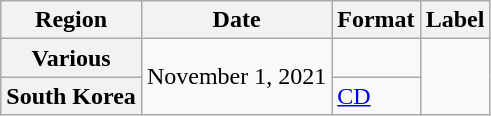<table class="wikitable plainrowheaders">
<tr>
<th scope="col">Region</th>
<th scope="col">Date</th>
<th scope="col">Format</th>
<th scope="col">Label</th>
</tr>
<tr>
<th scope="row">Various</th>
<td rowspan="2">November 1, 2021</td>
<td></td>
<td rowspan="2"></td>
</tr>
<tr>
<th scope="row">South Korea</th>
<td><a href='#'>CD</a></td>
</tr>
</table>
